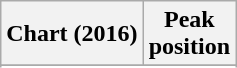<table class="wikitable sortable plainrowheaders">
<tr>
<th scope="col">Chart (2016)</th>
<th scope="col">Peak<br> position</th>
</tr>
<tr>
</tr>
<tr>
</tr>
<tr>
</tr>
<tr>
</tr>
<tr>
</tr>
<tr>
</tr>
<tr>
</tr>
<tr>
</tr>
<tr>
</tr>
<tr>
</tr>
<tr>
</tr>
<tr>
</tr>
<tr>
</tr>
<tr>
</tr>
<tr>
</tr>
<tr>
</tr>
<tr>
</tr>
<tr>
</tr>
<tr>
</tr>
</table>
